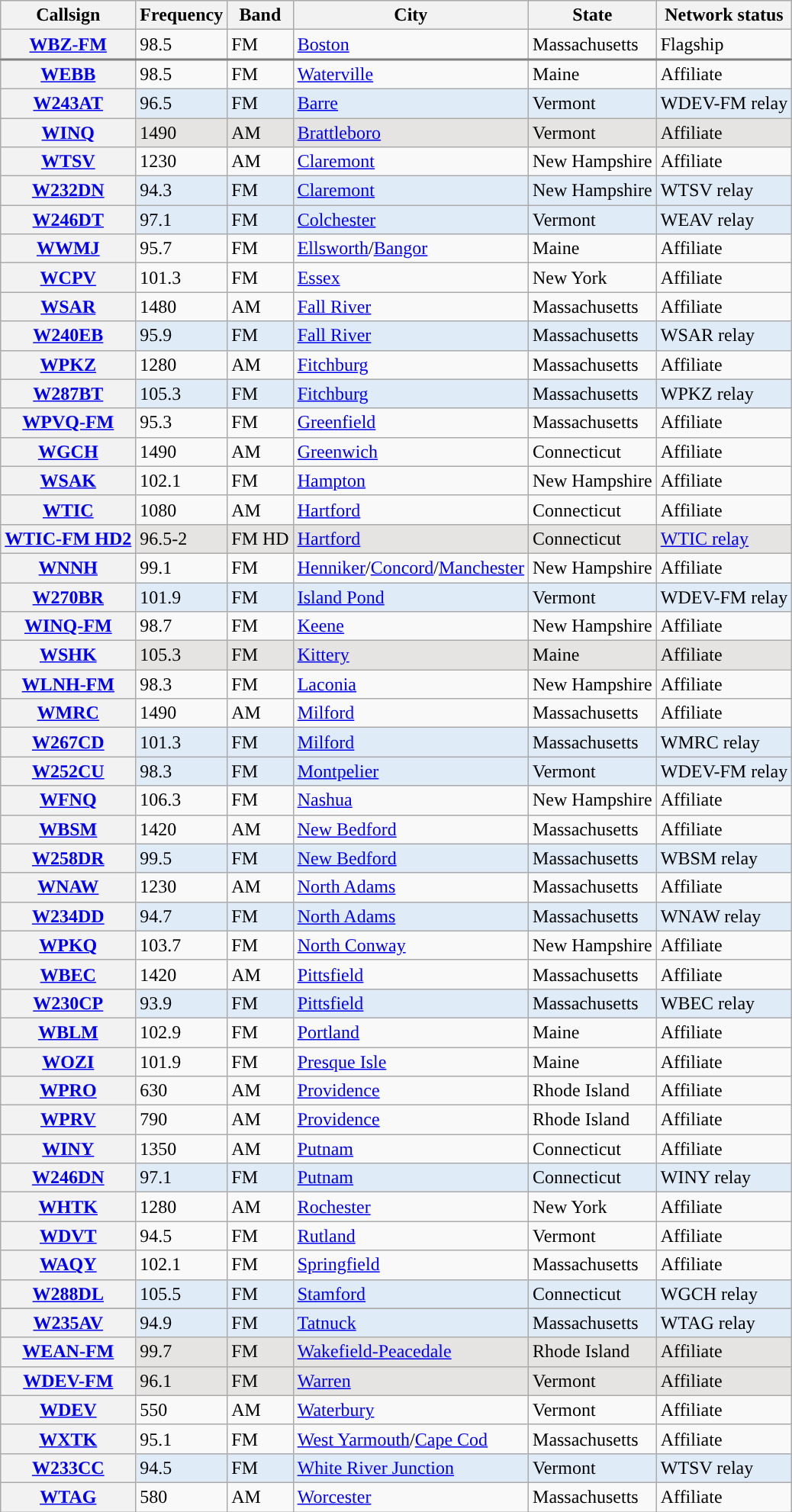<table class="wikitable sortable">
<tr>
<th scope="col">Callsign</th>
<th scope="col">Frequency</th>
<th scope="col">Band</th>
<th scope="col">City</th>
<th scope="col">State</th>
<th scope="col">Network status</th>
</tr>
<tr style="border-bottom: 2px solid grey">
<th scope = "row"><a href='#'>WBZ-FM</a></th>
<td data-sort-value=098500>98.5</td>
<td>FM</td>
<td><a href='#'>Boston</a></td>
<td>Massachusetts</td>
<td>Flagship</td>
</tr>
<tr>
<th scope = "row"><a href='#'>WEBB</a></th>
<td data-sort-value=098500>98.5</td>
<td>FM</td>
<td><a href='#'>Waterville</a></td>
<td>Maine</td>
<td>Affiliate</td>
</tr>
<tr style="background-color:#DFEBF6;">
<th scope = "row"><a href='#'>W243AT</a></th>
<td data-sort-value=096590>96.5</td>
<td>FM</td>
<td><a href='#'>Barre</a></td>
<td>Vermont</td>
<td>WDEV-FM relay</td>
</tr>
<tr style="background-color:#E5E4E2;">
<th scope = "row"><a href='#'>WINQ</a></th>
<td data-sort-value=001490>1490</td>
<td>AM</td>
<td><a href='#'>Brattleboro</a></td>
<td>Vermont</td>
<td>Affiliate</td>
</tr>
<tr>
<th scope = "row"><a href='#'>WTSV</a></th>
<td data-sort-value=001230>1230</td>
<td>AM</td>
<td><a href='#'>Claremont</a></td>
<td>New Hampshire</td>
<td>Affiliate</td>
</tr>
<tr style="background-color:#DFEBF6;">
<th scope = "row"><a href='#'>W232DN</a></th>
<td data-sort-value=094390>94.3</td>
<td>FM</td>
<td><a href='#'>Claremont</a></td>
<td>New Hampshire</td>
<td>WTSV relay</td>
</tr>
<tr style="background-color:#DFEBF6;">
<th scope = "row"><a href='#'>W246DT</a></th>
<td data-sort-value=097191>97.1</td>
<td>FM</td>
<td><a href='#'>Colchester</a></td>
<td>Vermont</td>
<td>WEAV relay</td>
</tr>
<tr>
<th scope = "row"><a href='#'>WWMJ</a></th>
<td data-sort-value=095700>95.7</td>
<td>FM</td>
<td><a href='#'>Ellsworth</a>/<a href='#'>Bangor</a></td>
<td>Maine</td>
<td>Affiliate</td>
</tr>
<tr>
<th scope = "row"><a href='#'>WCPV</a></th>
<td data-sort-value=101300>101.3</td>
<td>FM</td>
<td><a href='#'>Essex</a></td>
<td>New York</td>
<td>Affiliate</td>
</tr>
<tr>
<th scope = "row"><a href='#'>WSAR</a></th>
<td data-sort-value=001480>1480</td>
<td>AM</td>
<td><a href='#'>Fall River</a></td>
<td>Massachusetts</td>
<td>Affiliate</td>
</tr>
<tr style="background-color:#DFEBF6;">
<th scope = "row"><a href='#'>W240EB</a></th>
<td data-sort-value=095990>95.9</td>
<td>FM</td>
<td><a href='#'>Fall River</a></td>
<td>Massachusetts</td>
<td>WSAR relay</td>
</tr>
<tr>
<th scope = "row"><a href='#'>WPKZ</a></th>
<td data-sort-value=001280>1280</td>
<td>AM</td>
<td><a href='#'>Fitchburg</a></td>
<td>Massachusetts</td>
<td>Affiliate</td>
</tr>
<tr style="background-color:#DFEBF6;">
<th scope = "row"><a href='#'>W287BT</a></th>
<td data-sort-value=105390>105.3</td>
<td>FM</td>
<td><a href='#'>Fitchburg</a></td>
<td>Massachusetts</td>
<td>WPKZ relay</td>
</tr>
<tr>
<th scope = "row"><a href='#'>WPVQ-FM</a></th>
<td data-sort-value=095300>95.3</td>
<td>FM</td>
<td><a href='#'>Greenfield</a></td>
<td>Massachusetts</td>
<td>Affiliate</td>
</tr>
<tr>
<th scope = "row"><a href='#'>WGCH</a></th>
<td data-sort-value=001490>1490</td>
<td>AM</td>
<td><a href='#'>Greenwich</a></td>
<td>Connecticut</td>
<td>Affiliate</td>
</tr>
<tr>
<th scope = "row"><a href='#'>WSAK</a></th>
<td data-sort-value=102100>102.1</td>
<td>FM</td>
<td><a href='#'>Hampton</a></td>
<td>New Hampshire</td>
<td>Affiliate</td>
</tr>
<tr>
<th scope = "row"><a href='#'>WTIC</a></th>
<td data-sort-value=001080>1080</td>
<td>AM</td>
<td><a href='#'>Hartford</a></td>
<td>Connecticut</td>
<td>Affiliate</td>
</tr>
<tr style="background-color:#E5E4E2;">
<th scope = "row"><a href='#'>WTIC-FM HD2</a></th>
<td data-sort-value=096520>96.5-2</td>
<td>FM HD</td>
<td><a href='#'>Hartford</a></td>
<td>Connecticut</td>
<td><a href='#'>WTIC relay</a></td>
</tr>
<tr>
<th scope = "row"><a href='#'>WNNH</a></th>
<td data-sort-value=099100>99.1</td>
<td>FM</td>
<td><a href='#'>Henniker</a>/<a href='#'>Concord</a>/<a href='#'>Manchester</a></td>
<td>New Hampshire</td>
<td>Affiliate</td>
</tr>
<tr style="background-color:#DFEBF6;">
<th scope = "row"><a href='#'>W270BR</a></th>
<td data-sort-value=101990>101.9</td>
<td>FM</td>
<td><a href='#'>Island Pond</a></td>
<td>Vermont</td>
<td>WDEV-FM relay</td>
</tr>
<tr>
<th scope = "row"><a href='#'>WINQ-FM</a></th>
<td data-sort-value=098700>98.7</td>
<td>FM</td>
<td><a href='#'>Keene</a></td>
<td>New Hampshire</td>
<td>Affiliate</td>
</tr>
<tr style="background-color:#E5E4E2;">
<th scope = "row"><a href='#'>WSHK</a></th>
<td data-sort-value=105300>105.3</td>
<td>FM</td>
<td><a href='#'>Kittery</a></td>
<td>Maine</td>
<td>Affiliate</td>
</tr>
<tr>
<th scope = "row"><a href='#'>WLNH-FM</a></th>
<td data-sort-value=098300>98.3</td>
<td>FM</td>
<td><a href='#'>Laconia</a></td>
<td>New Hampshire</td>
<td>Affiliate</td>
</tr>
<tr>
<th scope = "row"><a href='#'>WMRC</a></th>
<td data-sort-value=001490>1490</td>
<td>AM</td>
<td><a href='#'>Milford</a></td>
<td>Massachusetts</td>
<td>Affiliate</td>
</tr>
<tr style="background-color:#DFEBF6;">
<th scope = "row"><a href='#'>W267CD</a></th>
<td data-sort-value=101390>101.3</td>
<td>FM</td>
<td><a href='#'>Milford</a></td>
<td>Massachusetts</td>
<td>WMRC relay</td>
</tr>
<tr style="background-color:#DFEBF6;">
<th scope = "row"><a href='#'>W252CU</a></th>
<td data-sort-value=098390>98.3</td>
<td>FM</td>
<td><a href='#'>Montpelier</a></td>
<td>Vermont</td>
<td>WDEV-FM relay</td>
</tr>
<tr>
<th scope = "row"><a href='#'>WFNQ</a></th>
<td data-sort-value=106300>106.3</td>
<td>FM</td>
<td><a href='#'>Nashua</a></td>
<td>New Hampshire</td>
<td>Affiliate</td>
</tr>
<tr>
<th scope = "row"><a href='#'>WBSM</a></th>
<td data-sort-value=001420>1420</td>
<td>AM</td>
<td><a href='#'>New Bedford</a></td>
<td>Massachusetts</td>
<td>Affiliate</td>
</tr>
<tr style="background-color:#DFEBF6;">
<th scope = "row"><a href='#'>W258DR</a></th>
<td data-sort-value=099590>99.5</td>
<td>FM</td>
<td><a href='#'>New Bedford</a></td>
<td>Massachusetts</td>
<td>WBSM relay</td>
</tr>
<tr>
<th scope = "row"><a href='#'>WNAW</a></th>
<td data-sort-value=001230>1230</td>
<td>AM</td>
<td><a href='#'>North Adams</a></td>
<td>Massachusetts</td>
<td>Affiliate</td>
</tr>
<tr style="background-color:#DFEBF6;">
<th scope = "row"><a href='#'>W234DD</a></th>
<td data-sort-value=094790>94.7</td>
<td>FM</td>
<td><a href='#'>North Adams</a></td>
<td>Massachusetts</td>
<td>WNAW relay</td>
</tr>
<tr>
<th scope = "row"><a href='#'>WPKQ</a></th>
<td data-sort-value=103700>103.7</td>
<td>FM</td>
<td><a href='#'>North Conway</a></td>
<td>New Hampshire</td>
<td>Affiliate</td>
</tr>
<tr>
<th scope = "row"><a href='#'>WBEC</a></th>
<td>1420</td>
<td>AM</td>
<td><a href='#'>Pittsfield</a></td>
<td>Massachusetts</td>
<td>Affiliate</td>
</tr>
<tr style="background-color:#DFEBF6;">
<th scope = "row"><a href='#'>W230CP</a></th>
<td data-sort-value=093990>93.9</td>
<td>FM</td>
<td><a href='#'>Pittsfield</a></td>
<td>Massachusetts</td>
<td>WBEC relay</td>
</tr>
<tr>
<th scope = "row"><a href='#'>WBLM</a></th>
<td data-sort-value=102900>102.9</td>
<td>FM</td>
<td><a href='#'>Portland</a></td>
<td>Maine</td>
<td>Affiliate</td>
</tr>
<tr>
<th scope = "row"><a href='#'>WOZI</a></th>
<td data-sort-value=101900>101.9</td>
<td>FM</td>
<td><a href='#'>Presque Isle</a></td>
<td>Maine</td>
<td>Affiliate</td>
</tr>
<tr>
<th scope = "row"><a href='#'>WPRO</a></th>
<td data-sort-value=000630>630</td>
<td>AM</td>
<td><a href='#'>Providence</a></td>
<td>Rhode Island</td>
<td>Affiliate</td>
</tr>
<tr>
<th scope = "row"><a href='#'>WPRV</a></th>
<td data-sort-value=000790>790</td>
<td>AM</td>
<td><a href='#'>Providence</a></td>
<td>Rhode Island</td>
<td>Affiliate</td>
</tr>
<tr>
<th scope = "row"><a href='#'>WINY</a></th>
<td data-sort-value=001350>1350</td>
<td>AM</td>
<td><a href='#'>Putnam</a></td>
<td>Connecticut</td>
<td>Affiliate</td>
</tr>
<tr style="background-color:#DFEBF6;">
<th scope = "row"><a href='#'>W246DN</a></th>
<td data-sort-value=097190>97.1</td>
<td>FM</td>
<td><a href='#'>Putnam</a></td>
<td>Connecticut</td>
<td>WINY relay</td>
</tr>
<tr>
<th scope = "row"><a href='#'>WHTK</a></th>
<td data-sort-value=001280>1280</td>
<td>AM</td>
<td><a href='#'>Rochester</a></td>
<td>New York</td>
<td>Affiliate</td>
</tr>
<tr>
<th scope = "row"><a href='#'>WDVT</a></th>
<td data-sort-value=094500>94.5</td>
<td>FM</td>
<td><a href='#'>Rutland</a></td>
<td>Vermont</td>
<td>Affiliate</td>
</tr>
<tr>
<th scope = "row"><a href='#'>WAQY</a></th>
<td data-sort-value=102100>102.1</td>
<td>FM</td>
<td><a href='#'>Springfield</a></td>
<td>Massachusetts</td>
<td>Affiliate</td>
</tr>
<tr style="background-color:#DFEBF6;">
<th scope = "row"><a href='#'>W288DL</a></th>
<td data-sort-value=105590>105.5</td>
<td>FM</td>
<td><a href='#'>Stamford</a></td>
<td>Connecticut</td>
<td>WGCH relay</td>
</tr>
<tr>
</tr>
<tr style="background-color:#DFEBF6;">
<th scope = "row"><a href='#'>W235AV</a></th>
<td data-sort-value=094990>94.9</td>
<td>FM</td>
<td><a href='#'>Tatnuck</a></td>
<td>Massachusetts</td>
<td>WTAG relay</td>
</tr>
<tr style="background-color:#E5E4E2;">
<th scope = "row"><a href='#'>WEAN-FM</a></th>
<td data-sort-value=099700>99.7</td>
<td>FM</td>
<td><a href='#'>Wakefield-Peacedale</a></td>
<td>Rhode Island</td>
<td>Affiliate</td>
</tr>
<tr style="background-color:#E5E4E2;">
<th scope = "row"><a href='#'>WDEV-FM</a></th>
<td data-sort-value=096100>96.1</td>
<td>FM</td>
<td><a href='#'>Warren</a></td>
<td>Vermont</td>
<td>Affiliate</td>
</tr>
<tr>
<th scope = "row"><a href='#'>WDEV</a></th>
<td data-sort-value=000550>550</td>
<td>AM</td>
<td><a href='#'>Waterbury</a></td>
<td>Vermont</td>
<td>Affiliate</td>
</tr>
<tr>
<th scope = "row"><a href='#'>WXTK</a></th>
<td data-sort-value=095100>95.1</td>
<td>FM</td>
<td><a href='#'>West Yarmouth</a>/<a href='#'>Cape Cod</a></td>
<td>Massachusetts</td>
<td>Affiliate</td>
</tr>
<tr style="background-color:#DFEBF6;">
<th scope = "row"><a href='#'>W233CC</a></th>
<td data-sort-value=094590>94.5</td>
<td>FM</td>
<td><a href='#'>White River Junction</a></td>
<td>Vermont</td>
<td>WTSV relay</td>
</tr>
<tr>
<th scope = "row"><a href='#'>WTAG</a></th>
<td data-sort-value=000580>580</td>
<td>AM</td>
<td><a href='#'>Worcester</a></td>
<td>Massachusetts</td>
<td>Affiliate</td>
</tr>
</table>
